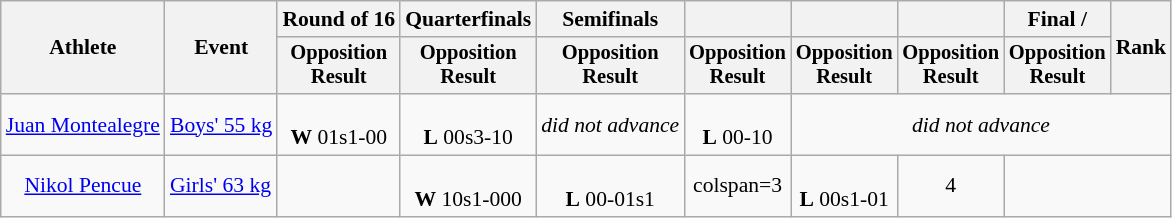<table class="wikitable" style="font-size:90%">
<tr>
<th rowspan="2">Athlete</th>
<th rowspan="2">Event</th>
<th>Round of 16</th>
<th>Quarterfinals</th>
<th>Semifinals</th>
<th></th>
<th></th>
<th></th>
<th>Final / </th>
<th rowspan=2>Rank</th>
</tr>
<tr style="font-size:95%">
<th>Opposition<br>Result</th>
<th>Opposition<br>Result</th>
<th>Opposition<br>Result</th>
<th>Opposition<br>Result</th>
<th>Opposition<br>Result</th>
<th>Opposition<br>Result</th>
<th>Opposition<br>Result</th>
</tr>
<tr align=center>
<td><a href='#'>Juan Montealegre</a></td>
<td align=left><a href='#'>Boys' 55 kg</a></td>
<td><br> <strong>W</strong> 01s1-00</td>
<td><br> <strong>L</strong> 00s3-10</td>
<td><em>did not advance</em></td>
<td><br> <strong>L</strong> 00-10</td>
<td colspan=4><em>did not advance</em></td>
</tr>
<tr align=center>
<td><a href='#'>Nikol Pencue</a></td>
<td align=left><a href='#'>Girls' 63 kg</a></td>
<td></td>
<td><br> <strong>W</strong> 10s1-000</td>
<td><br> <strong>L</strong> 00-01s1</td>
<td>colspan=3 </td>
<td><br> <strong>L</strong> 00s1-01</td>
<td>4</td>
</tr>
</table>
